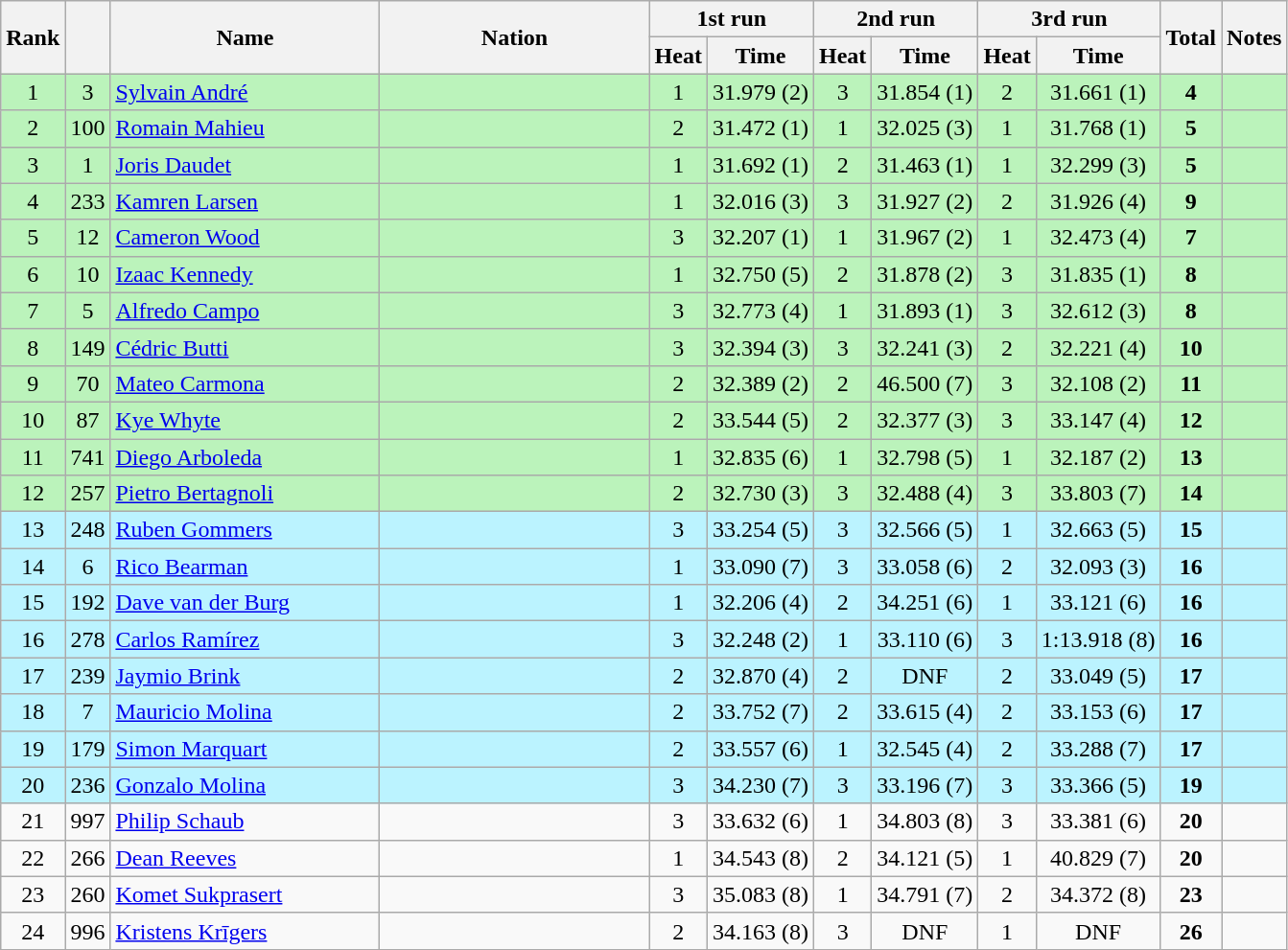<table class="sortable wikitable" style="text-align:center;">
<tr>
<th rowspan="2" width="30">Rank</th>
<th rowspan="2" width="20"></th>
<th rowspan="2" width="180">Name</th>
<th rowspan="2" width="180">Nation</th>
<th colspan="2">1st run</th>
<th colspan="2">2nd run</th>
<th colspan="2">3rd run</th>
<th rowspan="2" width="30">Total</th>
<th rowspan="2" width="30">Notes</th>
</tr>
<tr>
<th>Heat</th>
<th>Time</th>
<th>Heat</th>
<th>Time</th>
<th>Heat</th>
<th>Time</th>
</tr>
<tr bgcolor="bbf3bb">
<td>1</td>
<td>3</td>
<td align="left"><a href='#'>Sylvain André</a></td>
<td align="left"></td>
<td>1</td>
<td>31.979 (2)</td>
<td>3</td>
<td>31.854 (1)</td>
<td>2</td>
<td>31.661 (1)</td>
<td><strong>4</strong></td>
<td></td>
</tr>
<tr bgcolor="bbf3bb">
<td>2</td>
<td>100</td>
<td align="left"><a href='#'>Romain Mahieu</a></td>
<td align="left"></td>
<td>2</td>
<td>31.472 (1)</td>
<td>1</td>
<td>32.025 (3)</td>
<td>1</td>
<td>31.768 (1)</td>
<td><strong>5</strong></td>
<td></td>
</tr>
<tr bgcolor="bbf3bb">
<td>3</td>
<td>1</td>
<td align="left"><a href='#'>Joris Daudet</a></td>
<td align="left"></td>
<td>1</td>
<td>31.692 (1)</td>
<td>2</td>
<td>31.463 (1)</td>
<td>1</td>
<td>32.299 (3)</td>
<td><strong>5</strong></td>
<td></td>
</tr>
<tr bgcolor="bbf3bb">
<td>4</td>
<td>233</td>
<td align="left"><a href='#'>Kamren Larsen</a></td>
<td align="left"></td>
<td>1</td>
<td>32.016 (3)</td>
<td>3</td>
<td>31.927 (2)</td>
<td>2</td>
<td>31.926 (4)</td>
<td><strong>9</strong></td>
<td></td>
</tr>
<tr bgcolor="bbf3bb">
<td>5</td>
<td>12</td>
<td align="left"><a href='#'>Cameron Wood</a></td>
<td align="left"></td>
<td>3</td>
<td>32.207 (1)</td>
<td>1</td>
<td>31.967 (2)</td>
<td>1</td>
<td>32.473 (4)</td>
<td><strong>7</strong></td>
<td></td>
</tr>
<tr bgcolor="bbf3bb">
<td>6</td>
<td>10</td>
<td align="left"><a href='#'>Izaac Kennedy</a></td>
<td align="left"></td>
<td>1</td>
<td>32.750 (5)</td>
<td>2</td>
<td>31.878 (2)</td>
<td>3</td>
<td>31.835 (1)</td>
<td><strong>8</strong></td>
<td></td>
</tr>
<tr bgcolor="bbf3bb">
<td>7</td>
<td>5</td>
<td align="left"><a href='#'>Alfredo Campo</a></td>
<td align="left"></td>
<td>3</td>
<td>32.773 (4)</td>
<td>1</td>
<td>31.893 (1)</td>
<td>3</td>
<td>32.612 (3)</td>
<td><strong>8</strong></td>
<td></td>
</tr>
<tr bgcolor="bbf3bb">
<td>8</td>
<td>149</td>
<td align="left"><a href='#'>Cédric Butti</a></td>
<td align="left"></td>
<td>3</td>
<td>32.394 (3)</td>
<td>3</td>
<td>32.241 (3)</td>
<td>2</td>
<td>32.221 (4)</td>
<td><strong>10</strong></td>
<td></td>
</tr>
<tr bgcolor="bbf3bb">
<td>9</td>
<td>70</td>
<td align="left"><a href='#'>Mateo Carmona</a></td>
<td align="left"></td>
<td>2</td>
<td>32.389 (2)</td>
<td>2</td>
<td>46.500 (7)</td>
<td>3</td>
<td>32.108 (2)</td>
<td><strong>11</strong></td>
<td></td>
</tr>
<tr bgcolor="bbf3bb">
<td>10</td>
<td>87</td>
<td align="left"><a href='#'>Kye Whyte</a></td>
<td align="left"></td>
<td>2</td>
<td>33.544 (5)</td>
<td>2</td>
<td>32.377 (3)</td>
<td>3</td>
<td>33.147 (4)</td>
<td><strong>12</strong></td>
<td></td>
</tr>
<tr bgcolor="bbf3bb">
<td>11</td>
<td>741</td>
<td align="left"><a href='#'>Diego Arboleda</a></td>
<td align="left"></td>
<td>1</td>
<td>32.835 (6)</td>
<td>1</td>
<td>32.798 (5)</td>
<td>1</td>
<td>32.187 (2)</td>
<td><strong>13</strong></td>
<td></td>
</tr>
<tr bgcolor="bbf3bb">
<td>12</td>
<td>257</td>
<td align="left"><a href='#'>Pietro Bertagnoli</a></td>
<td align="left"></td>
<td>2</td>
<td>32.730 (3)</td>
<td>3</td>
<td>32.488 (4)</td>
<td>3</td>
<td>33.803 (7)</td>
<td><strong>14</strong></td>
<td></td>
</tr>
<tr bgcolor="bbf3ff">
<td>13</td>
<td>248</td>
<td align="left"><a href='#'>Ruben Gommers</a></td>
<td align="left"></td>
<td>3</td>
<td>33.254 (5)</td>
<td>3</td>
<td>32.566 (5)</td>
<td>1</td>
<td>32.663 (5)</td>
<td><strong>15</strong></td>
<td></td>
</tr>
<tr bgcolor="bbf3ff">
<td>14</td>
<td>6</td>
<td align="left"><a href='#'>Rico Bearman</a></td>
<td align="left"></td>
<td>1</td>
<td>33.090 (7)</td>
<td>3</td>
<td>33.058 (6)</td>
<td>2</td>
<td>32.093 (3)</td>
<td><strong>16</strong></td>
<td></td>
</tr>
<tr bgcolor=bbf3ff>
<td>15</td>
<td>192</td>
<td align="left"><a href='#'>Dave van der Burg</a></td>
<td align="left"></td>
<td>1</td>
<td>32.206 (4)</td>
<td>2</td>
<td>34.251 (6)</td>
<td>1</td>
<td>33.121 (6)</td>
<td><strong>16</strong></td>
<td></td>
</tr>
<tr bgcolor=bbf3ff>
<td>16</td>
<td>278</td>
<td align="left"><a href='#'>Carlos Ramírez</a></td>
<td align="left"></td>
<td>3</td>
<td>32.248 (2)</td>
<td>1</td>
<td>33.110 (6)</td>
<td>3</td>
<td>1:13.918 (8)</td>
<td><strong>16</strong></td>
<td></td>
</tr>
<tr bgcolor=bbf3ff>
<td>17</td>
<td>239</td>
<td align="left"><a href='#'>Jaymio Brink</a></td>
<td align="left"></td>
<td>2</td>
<td>32.870 (4)</td>
<td>2</td>
<td>DNF</td>
<td>2</td>
<td>33.049 (5)</td>
<td><strong>17</strong></td>
<td></td>
</tr>
<tr bgcolor=bbf3ff>
<td>18</td>
<td>7</td>
<td align="left"><a href='#'>Mauricio Molina</a></td>
<td align="left"></td>
<td>2</td>
<td>33.752 (7)</td>
<td>2</td>
<td>33.615 (4)</td>
<td>2</td>
<td>33.153 (6)</td>
<td><strong>17</strong></td>
<td></td>
</tr>
<tr bgcolor=bbf3ff>
<td>19</td>
<td>179</td>
<td align="left"><a href='#'>Simon Marquart</a></td>
<td align="left"></td>
<td>2</td>
<td>33.557 (6)</td>
<td>1</td>
<td>32.545 (4)</td>
<td>2</td>
<td>33.288 (7)</td>
<td><strong>17</strong></td>
<td></td>
</tr>
<tr bgcolor=bbf3ff>
<td>20</td>
<td>236</td>
<td align="left"><a href='#'>Gonzalo Molina</a></td>
<td align="left"></td>
<td>3</td>
<td>34.230 (7)</td>
<td>3</td>
<td>33.196 (7)</td>
<td>3</td>
<td>33.366 (5)</td>
<td><strong>19</strong></td>
<td></td>
</tr>
<tr>
<td>21</td>
<td>997</td>
<td align="left"><a href='#'>Philip Schaub</a></td>
<td align="left"></td>
<td>3</td>
<td>33.632 (6)</td>
<td>1</td>
<td>34.803 (8)</td>
<td>3</td>
<td>33.381 (6)</td>
<td><strong>20</strong></td>
<td></td>
</tr>
<tr>
<td>22</td>
<td>266</td>
<td align="left"><a href='#'>Dean Reeves</a></td>
<td align="left"></td>
<td>1</td>
<td>34.543 (8)</td>
<td>2</td>
<td>34.121 (5)</td>
<td>1</td>
<td>40.829 (7)</td>
<td><strong>20</strong></td>
<td></td>
</tr>
<tr>
<td>23</td>
<td>260</td>
<td align="left"><a href='#'>Komet Sukprasert</a></td>
<td align="left"></td>
<td>3</td>
<td>35.083 (8)</td>
<td>1</td>
<td>34.791 (7)</td>
<td>2</td>
<td>34.372 (8)</td>
<td><strong>23</strong></td>
<td></td>
</tr>
<tr>
<td>24</td>
<td>996</td>
<td align="left"><a href='#'>Kristens Krīgers</a></td>
<td align="left"></td>
<td>2</td>
<td>34.163 (8)</td>
<td>3</td>
<td>DNF</td>
<td>1</td>
<td>DNF</td>
<td><strong>26</strong></td>
<td></td>
</tr>
</table>
